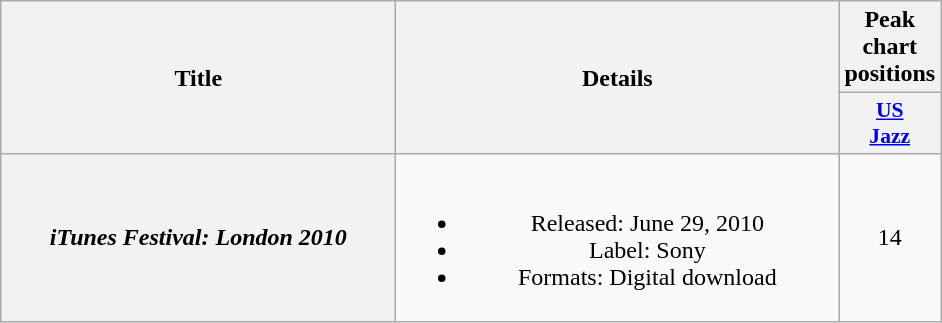<table class="wikitable plainrowheaders" style="text-align:center;">
<tr>
<th scope="col" rowspan="2" style="width:16em;">Title</th>
<th scope="col" rowspan="2" style="width:18em;">Details</th>
<th scope="col">Peak chart positions</th>
</tr>
<tr>
<th scope="col" style="width:3em;font-size:90%;"><a href='#'>US<br>Jazz</a><br></th>
</tr>
<tr>
<th scope="row"><em>iTunes Festival: London 2010</em></th>
<td><br><ul><li>Released: June 29, 2010</li><li>Label: Sony</li><li>Formats: Digital download</li></ul></td>
<td>14</td>
</tr>
</table>
